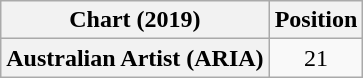<table class="wikitable plainrowheaders" style="text-align:center">
<tr>
<th scope="col">Chart (2019)</th>
<th scope="col">Position</th>
</tr>
<tr>
<th scope="row">Australian Artist (ARIA)</th>
<td>21</td>
</tr>
</table>
